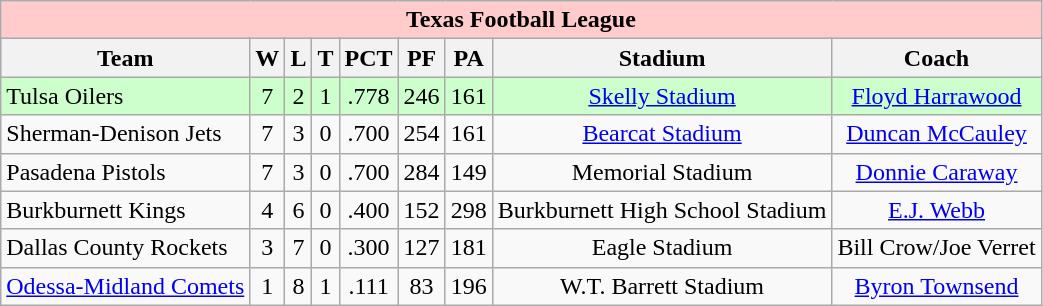<table class="wikitable">
<tr style="background:#ffcbcb;">
<td colspan="9" style="text-align:center;"><strong>Texas Football League</strong></td>
</tr>
<tr style="background:#efefef;">
<th>Team</th>
<th>W</th>
<th>L</th>
<th>T</th>
<th>PCT</th>
<th>PF</th>
<th>PA</th>
<th>Stadium</th>
<th>Coach</th>
</tr>
<tr style="text-align:center; background:#cfc;">
<td align="left">Tulsa Oilers</td>
<td>7</td>
<td>2</td>
<td>1</td>
<td>.778</td>
<td>246</td>
<td>161</td>
<td><a href='#'>Skelly Stadium</a></td>
<td><a href='#'>Floyd Harrawood</a></td>
</tr>
<tr style="text-align:center;">
<td align="left">Sherman-Denison Jets</td>
<td>7</td>
<td>3</td>
<td>0</td>
<td>.700</td>
<td>254</td>
<td>161</td>
<td><a href='#'>Bearcat Stadium</a></td>
<td><a href='#'>Duncan McCauley</a></td>
</tr>
<tr style="text-align:center;">
<td align="left">Pasadena Pistols</td>
<td>7</td>
<td>3</td>
<td>0</td>
<td>.700</td>
<td>284</td>
<td>149</td>
<td>Memorial Stadium</td>
<td><a href='#'>Donnie Caraway</a></td>
</tr>
<tr style="text-align:center;">
<td align="left">Burkburnett Kings</td>
<td>4</td>
<td>6</td>
<td>0</td>
<td>.400</td>
<td>152</td>
<td>298</td>
<td>Burkburnett High School Stadium</td>
<td><a href='#'>E.J. Webb</a></td>
</tr>
<tr style="text-align:center;">
<td align="left">Dallas County Rockets</td>
<td>3</td>
<td>7</td>
<td>0</td>
<td>.300</td>
<td>127</td>
<td>181</td>
<td>Eagle Stadium</td>
<td>Bill Crow/Joe Verret</td>
</tr>
<tr style="text-align:center;">
<td align="left"><a href='#'>Odessa-Midland Comets</a></td>
<td>1</td>
<td>8</td>
<td>1</td>
<td>.111</td>
<td>83</td>
<td>196</td>
<td>W.T. Barrett Stadium</td>
<td><a href='#'>Byron Townsend</a></td>
</tr>
</table>
